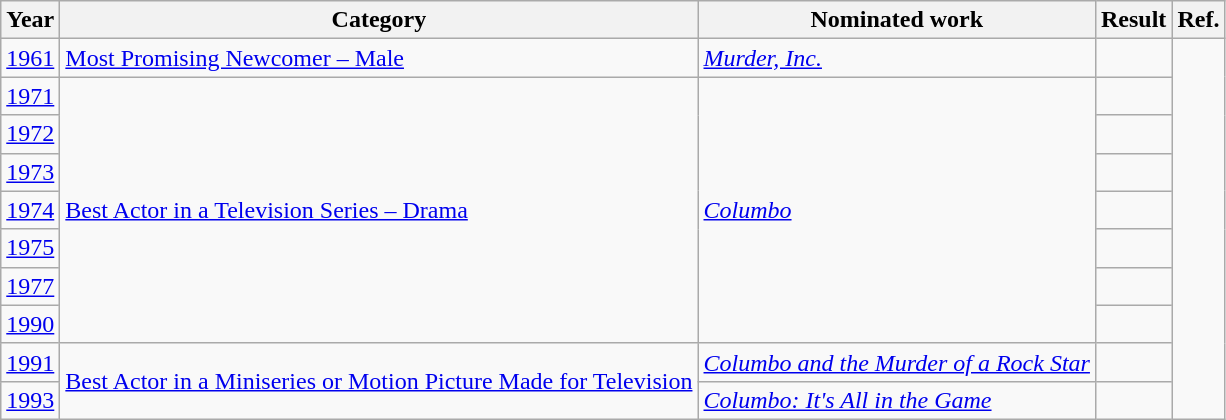<table class="wikitable plainrowheaders">
<tr>
<th>Year</th>
<th>Category</th>
<th>Nominated work</th>
<th>Result</th>
<th>Ref.</th>
</tr>
<tr>
<td><a href='#'>1961</a></td>
<td><a href='#'>Most Promising Newcomer – Male</a></td>
<td><em><a href='#'>Murder, Inc.</a></em></td>
<td></td>
<td align="center" rowspan="10"></td>
</tr>
<tr>
<td><a href='#'>1971</a></td>
<td rowspan="7"><a href='#'>Best Actor in a Television Series – Drama</a></td>
<td rowspan="7"><em><a href='#'>Columbo</a></em></td>
<td></td>
</tr>
<tr>
<td><a href='#'>1972</a></td>
<td></td>
</tr>
<tr>
<td><a href='#'>1973</a></td>
<td></td>
</tr>
<tr>
<td><a href='#'>1974</a></td>
<td></td>
</tr>
<tr>
<td><a href='#'>1975</a></td>
<td></td>
</tr>
<tr>
<td><a href='#'>1977</a></td>
<td></td>
</tr>
<tr>
<td><a href='#'>1990</a></td>
<td></td>
</tr>
<tr>
<td><a href='#'>1991</a></td>
<td rowspan="2"><a href='#'>Best Actor in a Miniseries or Motion Picture Made for Television</a></td>
<td><em><a href='#'>Columbo and the Murder of a Rock Star</a></em></td>
<td></td>
</tr>
<tr>
<td><a href='#'>1993</a></td>
<td><em><a href='#'>Columbo: It's All in the Game</a></em></td>
<td></td>
</tr>
</table>
